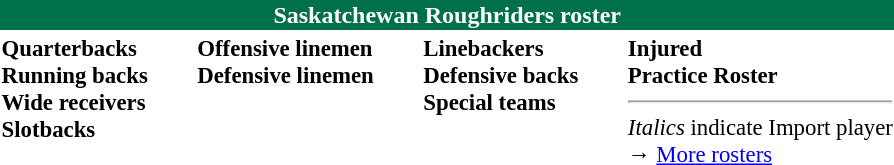<table class="toccolours" style="text-align: left;">
<tr>
<th colspan="7" style="background-color: #00704a;color:white;text-align:center;">Saskatchewan Roughriders roster</th>
</tr>
<tr>
<td style="font-size: 95%;" valign="top"><strong>Quarterbacks</strong><br><strong>Running backs</strong><br><strong>Wide receivers</strong><br><strong>Slotbacks</strong></td>
<td style="width: 25px;"></td>
<td style="font-size: 95%;" valign="top"><strong>Offensive linemen</strong><br><strong>Defensive linemen</strong></td>
<td style="width: 25px;"></td>
<td style="font-size: 95%;" valign="top"><strong>Linebackers </strong><br><strong>Defensive backs</strong><br><strong>Special teams</strong></td>
<td style="width: 25px;"></td>
<td style="font-size: 95%;" valign="top"><strong>Injured</strong><br><strong>Practice Roster</strong><br><hr>
<em>Italics</em> indicate Import player<br>→ <a href='#'>More rosters</a></td>
</tr>
<tr>
</tr>
</table>
